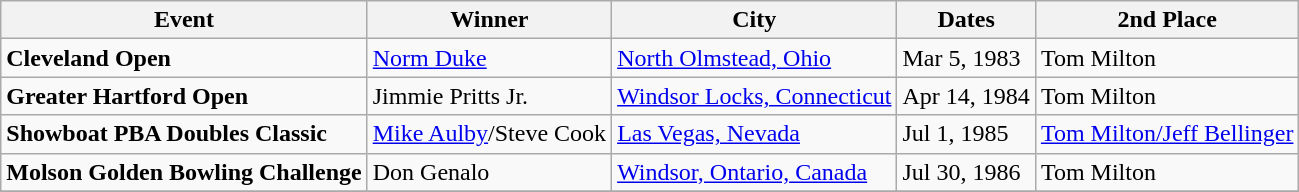<table class="wikitable">
<tr>
<th>Event</th>
<th>Winner</th>
<th>City</th>
<th>Dates</th>
<th>2nd Place</th>
</tr>
<tr>
<td><strong>Cleveland Open</strong></td>
<td><a href='#'>Norm Duke</a></td>
<td><a href='#'>North Olmstead, Ohio</a></td>
<td>Mar 5, 1983</td>
<td>Tom Milton</td>
</tr>
<tr>
<td><strong>Greater Hartford Open</strong></td>
<td>Jimmie Pritts Jr.</td>
<td><a href='#'>Windsor Locks, Connecticut</a></td>
<td>Apr 14, 1984</td>
<td>Tom Milton</td>
</tr>
<tr>
<td><strong>Showboat PBA Doubles Classic</strong></td>
<td><a href='#'>Mike Aulby</a>/Steve Cook</td>
<td><a href='#'>Las Vegas, Nevada</a></td>
<td>Jul 1, 1985</td>
<td><a href='#'>Tom Milton/Jeff Bellinger</a></td>
</tr>
<tr>
<td><strong>Molson Golden Bowling Challenge</strong></td>
<td>Don Genalo</td>
<td><a href='#'>Windsor, Ontario, Canada</a></td>
<td>Jul 30, 1986</td>
<td>Tom Milton</td>
</tr>
<tr>
</tr>
</table>
